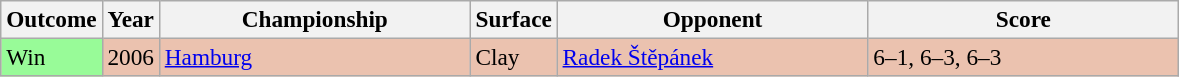<table class="sortable wikitable" style=font-size:97%>
<tr>
<th>Outcome</th>
<th>Year</th>
<th width=200>Championship</th>
<th>Surface</th>
<th width=200>Opponent</th>
<th width=200>Score</th>
</tr>
<tr style="background:#ebc2af;">
<td bgcolor=98fb98>Win</td>
<td>2006</td>
<td><a href='#'>Hamburg</a></td>
<td>Clay</td>
<td> <a href='#'>Radek Štěpánek</a></td>
<td>6–1, 6–3, 6–3</td>
</tr>
</table>
